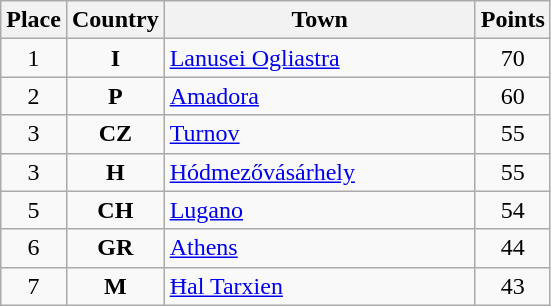<table class="wikitable" style="text-align;">
<tr>
<th width="25">Place</th>
<th width="25">Country</th>
<th width="200">Town</th>
<th width="25">Points</th>
</tr>
<tr>
<td align="center">1</td>
<td align="center"><strong>I</strong></td>
<td align="left"><a href='#'>Lanusei Ogliastra</a></td>
<td align="center">70</td>
</tr>
<tr>
<td align="center">2</td>
<td align="center"><strong>P</strong></td>
<td align="left"><a href='#'>Amadora</a></td>
<td align="center">60</td>
</tr>
<tr>
<td align="center">3</td>
<td align="center"><strong>CZ</strong></td>
<td align="left"><a href='#'>Turnov</a></td>
<td align="center">55</td>
</tr>
<tr>
<td align="center">3</td>
<td align="center"><strong>H</strong></td>
<td align="left"><a href='#'>Hódmezővásárhely</a></td>
<td align="center">55</td>
</tr>
<tr>
<td align="center">5</td>
<td align="center"><strong>CH</strong></td>
<td align="left"><a href='#'>Lugano</a></td>
<td align="center">54</td>
</tr>
<tr>
<td align="center">6</td>
<td align="center"><strong>GR</strong></td>
<td align="left"><a href='#'>Athens</a></td>
<td align="center">44</td>
</tr>
<tr>
<td align="center">7</td>
<td align="center"><strong>M</strong></td>
<td align="left"><a href='#'>Ħal Tarxien</a></td>
<td align="center">43</td>
</tr>
</table>
